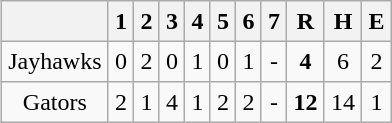<table align = right border="2" cellpadding="4" cellspacing="0" style="margin: 1em 1em 1em 1em; background: #F9F9F9; border: 1px #aaa solid; border-collapse: collapse;">
<tr align=center style="background: #F2F2F2;">
<th></th>
<th>1</th>
<th>2</th>
<th>3</th>
<th>4</th>
<th>5</th>
<th>6</th>
<th>7</th>
<th>R</th>
<th>H</th>
<th>E</th>
</tr>
<tr align=center>
<td>Jayhawks</td>
<td>0</td>
<td>2</td>
<td>0</td>
<td>1</td>
<td>0</td>
<td>1</td>
<td>-</td>
<td><strong>4</strong></td>
<td>6</td>
<td>2</td>
</tr>
<tr align=center>
<td>Gators</td>
<td>2</td>
<td>1</td>
<td>4</td>
<td>1</td>
<td>2</td>
<td>2</td>
<td>-</td>
<td><strong>12</strong></td>
<td>14</td>
<td>1</td>
</tr>
</table>
